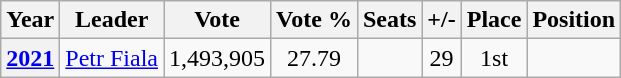<table class="wikitable" style="text-align:center">
<tr>
<th>Year</th>
<th>Leader</th>
<th>Vote</th>
<th>Vote %</th>
<th>Seats</th>
<th>+/-</th>
<th>Place</th>
<th>Position</th>
</tr>
<tr>
<th><a href='#'>2021</a></th>
<td><a href='#'>Petr Fiala</a></td>
<td>1,493,905</td>
<td>27.79</td>
<td></td>
<td> 29</td>
<td>1st</td>
<td></td>
</tr>
</table>
